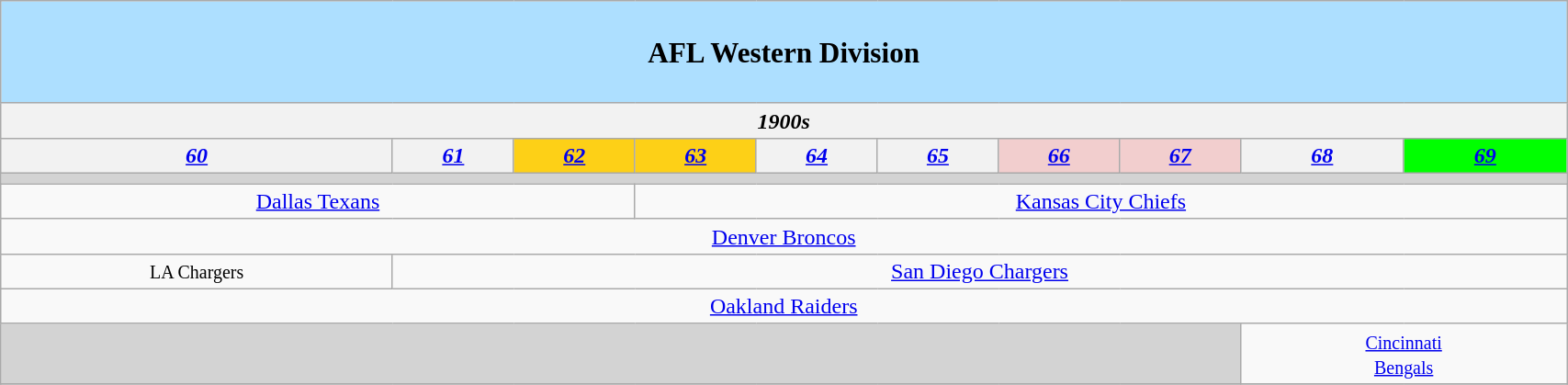<table class="wikitable" style="text-align:center" width="90%">
<tr>
<th colspan="10" style="text-align:center; font-size:130%; background:#addfff; height:65px">AFL Western Division</th>
</tr>
<tr>
<th colspan=10><em>1900s</em></th>
</tr>
<tr>
<th><em><a href='#'>60</a></em></th>
<th><em><a href='#'>61</a></em></th>
<th style="background:#FDD017;"><em><a href='#'>62</a></em></th>
<th style="background:#FDD017;"><em><a href='#'>63</a></em></th>
<th><em><a href='#'>64</a></em></th>
<th><em><a href='#'>65</a></em></th>
<th style="background:#F2CECE;"><em><a href='#'>66</a></em></th>
<th style="background:#F2CECE;"><em><a href='#'>67</a></em></th>
<th><em><a href='#'>68</a></em></th>
<th style="background:#00ff00;"><em><a href='#'>69</a></em></th>
</tr>
<tr>
<td colspan="10" style="background:lightgrey; height:.5px;"></td>
</tr>
<tr>
<td colspan="3"><a href='#'>Dallas Texans</a></td>
<td colspan="7"><a href='#'>Kansas City Chiefs</a> </td>
</tr>
<tr>
<td colspan="10"><a href='#'>Denver Broncos</a></td>
</tr>
<tr>
<td colspan="1"><small>LA Chargers</small></td>
<td colspan="9"><a href='#'>San Diego Chargers</a> </td>
</tr>
<tr>
<td colspan="10"><a href='#'>Oakland Raiders</a></td>
</tr>
<tr>
<td colspan="8" style="background:lightgrey;"> </td>
<td colspan="2"><small> <a href='#'>Cincinnati<br> Bengals</a></small> </td>
</tr>
<tr>
</tr>
</table>
